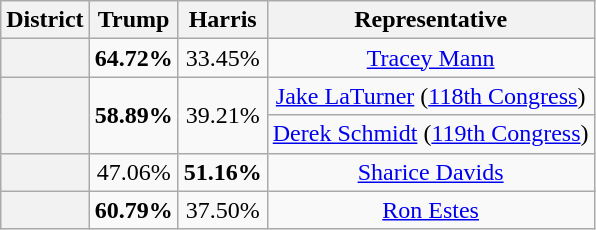<table class="wikitable">
<tr>
<th>District</th>
<th>Trump</th>
<th>Harris</th>
<th>Representative</th>
</tr>
<tr align="center">
<th></th>
<td><strong>64.72%</strong></td>
<td>33.45%</td>
<td><a href='#'>Tracey Mann</a></td>
</tr>
<tr align="center">
<th rowspan="2" ></th>
<td rowspan="2"><strong>58.89%</strong></td>
<td rowspan="2">39.21%</td>
<td><a href='#'>Jake LaTurner</a> (<a href='#'>118th Congress</a>)</td>
</tr>
<tr align="center">
<td><a href='#'>Derek Schmidt</a> (<a href='#'>119th Congress</a>)</td>
</tr>
<tr align="center">
<th></th>
<td>47.06%</td>
<td><strong>51.16%</strong></td>
<td><a href='#'>Sharice Davids</a></td>
</tr>
<tr align="center">
<th></th>
<td><strong>60.79%</strong></td>
<td>37.50%</td>
<td><a href='#'>Ron Estes</a></td>
</tr>
</table>
